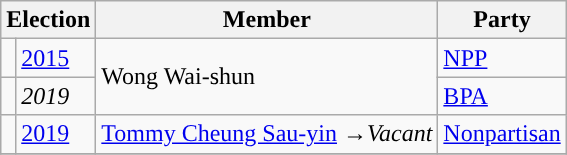<table class="wikitable">
<tr>
<th colspan="2">Election</th>
<th>Member</th>
<th>Party</th>
</tr>
<tr>
<td style="background-color:"></td>
<td><a href='#'>2015</a></td>
<td rowspan=2>Wong Wai-shun</td>
<td><a href='#'>NPP</a></td>
</tr>
<tr>
<td style="background-color:"></td>
<td><em>2019</em></td>
<td><a href='#'>BPA</a></td>
</tr>
<tr>
<td style="background-color:"></td>
<td><a href='#'>2019</a></td>
<td><a href='#'>Tommy Cheung Sau-yin</a> →<em>Vacant</em></td>
<td><a href='#'>Nonpartisan</a></td>
</tr>
<tr>
</tr>
</table>
